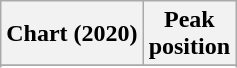<table class="wikitable sortable plainrowheaders" style="text-align:center">
<tr>
<th scope="col">Chart (2020)</th>
<th scope="col">Peak<br>position</th>
</tr>
<tr>
</tr>
<tr>
</tr>
<tr>
</tr>
<tr>
</tr>
<tr>
</tr>
<tr>
</tr>
</table>
